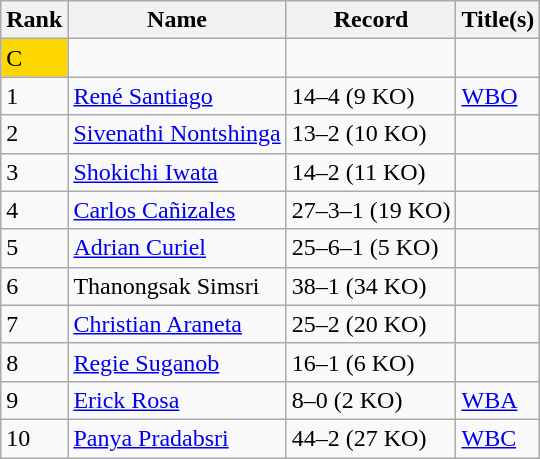<table class="wikitable">
<tr>
<th>Rank</th>
<th>Name</th>
<th>Record</th>
<th>Title(s)</th>
</tr>
<tr>
<td bgcolor=gold>C</td>
<td></td>
<td></td>
<td></td>
</tr>
<tr>
<td>1</td>
<td><a href='#'>René Santiago</a></td>
<td>14–4 (9 KO)</td>
<td><a href='#'>WBO</a></td>
</tr>
<tr>
<td>2</td>
<td><a href='#'>Sivenathi Nontshinga</a></td>
<td>13–2 (10 KO)</td>
<td></td>
</tr>
<tr>
<td>3</td>
<td><a href='#'>Shokichi Iwata</a></td>
<td>14–2 (11 KO)</td>
<td></td>
</tr>
<tr>
<td>4</td>
<td><a href='#'>Carlos Cañizales</a></td>
<td>27–3–1 (19 KO)</td>
<td></td>
</tr>
<tr>
<td>5</td>
<td><a href='#'>Adrian Curiel</a></td>
<td>25–6–1 (5 KO)</td>
<td></td>
</tr>
<tr>
<td>6</td>
<td>Thanongsak Simsri</td>
<td>38–1 (34 KO)</td>
<td></td>
</tr>
<tr>
<td>7</td>
<td><a href='#'>Christian Araneta</a></td>
<td>25–2 (20 KO)</td>
<td></td>
</tr>
<tr>
<td>8</td>
<td><a href='#'>Regie Suganob</a></td>
<td>16–1 (6 KO)</td>
<td></td>
</tr>
<tr>
<td>9</td>
<td><a href='#'>Erick Rosa</a></td>
<td>8–0 (2 KO)</td>
<td><a href='#'>WBA</a></td>
</tr>
<tr>
<td>10</td>
<td><a href='#'>Panya Pradabsri</a></td>
<td>44–2 (27 KO)</td>
<td><a href='#'>WBC</a></td>
</tr>
</table>
